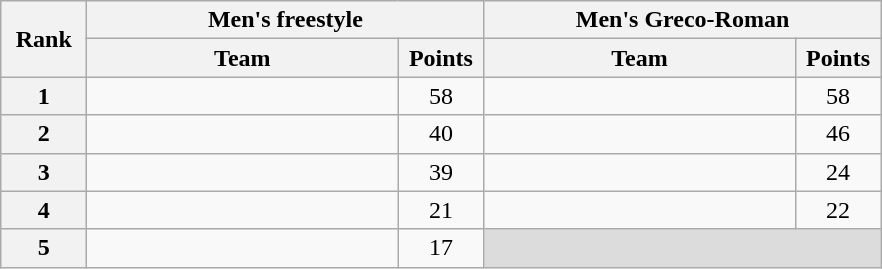<table class="wikitable" style="text-align:center;">
<tr>
<th width=50 rowspan="2">Rank</th>
<th colspan="2">Men's freestyle</th>
<th colspan="2">Men's Greco-Roman</th>
</tr>
<tr>
<th width=200>Team</th>
<th width=50>Points</th>
<th width=200>Team</th>
<th width=50>Points</th>
</tr>
<tr>
<th>1</th>
<td align=left></td>
<td>58</td>
<td align=left></td>
<td>58</td>
</tr>
<tr>
<th>2</th>
<td align=left></td>
<td>40</td>
<td align=left></td>
<td>46</td>
</tr>
<tr>
<th>3</th>
<td align=left></td>
<td>39</td>
<td align=left></td>
<td>24</td>
</tr>
<tr>
<th>4</th>
<td align=left></td>
<td>21</td>
<td align=left></td>
<td>22</td>
</tr>
<tr>
<th>5</th>
<td align=left></td>
<td>17</td>
<td bgcolor=#DCDCDC colspan=2></td>
</tr>
</table>
